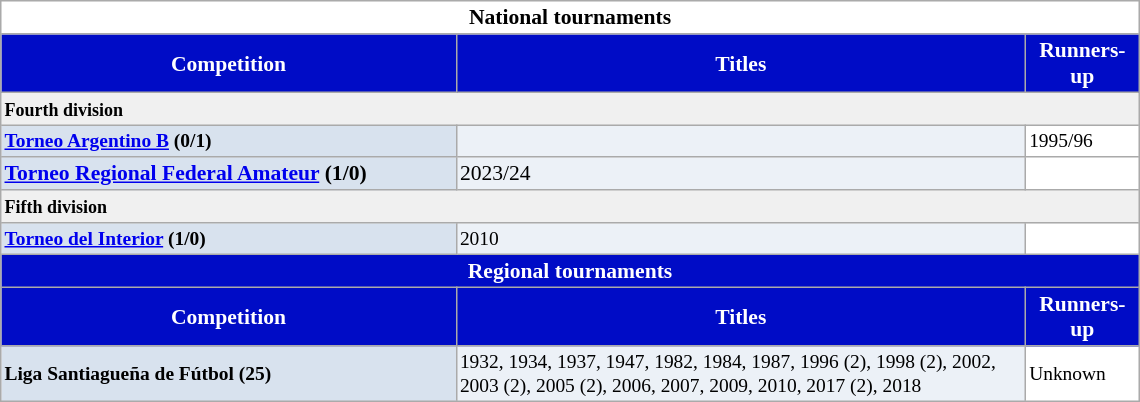<table border="1" cellpadding="2" cellspacing="0" style="color:white: #000000; border: 1px #aaa solid; border-collapse: collapse; font-size: 90%;" width="760">
<tr>
<th colspan="3">National tournaments</th>
</tr>
<tr style="background:#000CC6;color:white;">
<th width="40%"> Competition</th>
<th width="50%">Titles</th>
<th width="10%">Runners-up</th>
</tr>
<tr align="left" style="background:#f0f0f0;color:black;">
<th colspan="3"><small>Fourth division</small></th>
</tr>
<tr style="font-size: 90%;">
<td bgcolor="#d8e2ee"><strong><a href='#'>Torneo Argentino B</a> (0/1)</strong></td>
<td bgcolor="#ecf1f7"></td>
<td>1995/96</td>
</tr>
<tr>
<td bgcolor="#d8e2ee"><strong><a href='#'>Torneo Regional Federal Amateur</a> (1/0)</strong></td>
<td bgcolor="#ecf1f7">2023/24</td>
<td></td>
</tr>
<tr align="left" style="background:#f0f0f0;color:black;">
<th colspan="3"><small>Fifth division</small></th>
</tr>
<tr style="font-size: 90%;">
<td bgcolor="#d8e2ee"><strong><a href='#'>Torneo del Interior</a> (1/0)</strong></td>
<td bgcolor="#ecf1f7">2010</td>
<td></td>
</tr>
<tr bgcolor="000CC6" style="color:white;">
<th colspan="3">Regional tournaments</th>
</tr>
<tr style="background:#000CC6;color:white;">
<th width="40%"> Competition</th>
<th width="50%">Titles</th>
<th width="10%">Runners-up</th>
</tr>
<tr style="font-size: 90%;">
<td bgcolor="#d8e2ee"><strong>Liga Santiagueña de Fútbol (25)</strong></td>
<td bgcolor="#ecf1f7">1932, 1934, 1937, 1947, 1982, 1984, 1987, 1996 (2), 1998 (2), 2002, 2003 (2), 2005 (2), 2006, 2007, 2009, 2010, 2017 (2), 2018</td>
<td>Unknown</td>
</tr>
</table>
